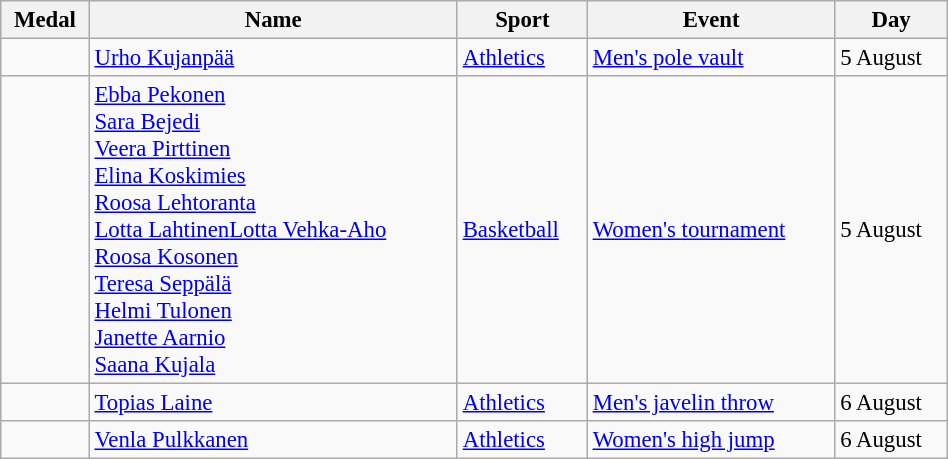<table class="wikitable sortable" style="font-size: 95%; width:50%">
<tr>
<th>Medal</th>
<th>Name</th>
<th>Sport</th>
<th>Event</th>
<th>Day</th>
</tr>
<tr>
<td></td>
<td><a href='#'>Urho Kujanpää</a></td>
<td><a href='#'>Athletics</a></td>
<td><a href='#'>Men's pole vault</a></td>
<td>5 August</td>
</tr>
<tr>
<td></td>
<td><a href='#'>Ebba Pekonen</a><br><a href='#'>Sara Bejedi</a><br><a href='#'>Veera Pirttinen</a><br><a href='#'>Elina Koskimies</a><br><a href='#'>Roosa Lehtoranta</a><br><a href='#'>Lotta Lahtinen</a><a href='#'>Lotta Vehka-Aho</a><br><a href='#'>Roosa Kosonen</a><br><a href='#'>Teresa Seppälä</a><br><a href='#'>Helmi Tulonen</a><br><a href='#'>Janette Aarnio</a><br><a href='#'>Saana Kujala</a></td>
<td><a href='#'>Basketball</a></td>
<td><a href='#'>Women's tournament</a></td>
<td>5 August</td>
</tr>
<tr>
<td></td>
<td><a href='#'>Topias Laine</a></td>
<td><a href='#'>Athletics</a></td>
<td><a href='#'>Men's javelin throw</a></td>
<td>6 August</td>
</tr>
<tr>
<td></td>
<td><a href='#'>Venla Pulkkanen</a></td>
<td><a href='#'>Athletics</a></td>
<td><a href='#'>Women's high jump</a></td>
<td>6 August</td>
</tr>
</table>
